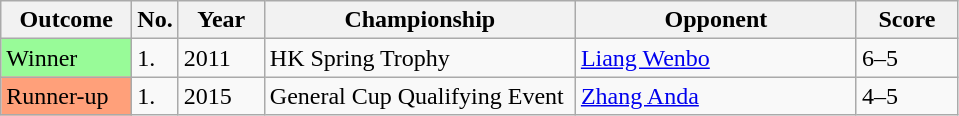<table class="sortable wikitable">
<tr>
<th width="80">Outcome</th>
<th width="20">No.</th>
<th width="50">Year</th>
<th width="200">Championship</th>
<th width="180">Opponent</th>
<th width="60">Score</th>
</tr>
<tr>
<td style="background:#98FB98">Winner</td>
<td>1.</td>
<td>2011</td>
<td>HK Spring Trophy</td>
<td> <a href='#'>Liang Wenbo</a></td>
<td>6–5 </td>
</tr>
<tr>
<td style="background:#ffa07a">Runner-up</td>
<td>1.</td>
<td>2015</td>
<td>General Cup Qualifying Event</td>
<td> <a href='#'>Zhang Anda</a></td>
<td>4–5</td>
</tr>
</table>
